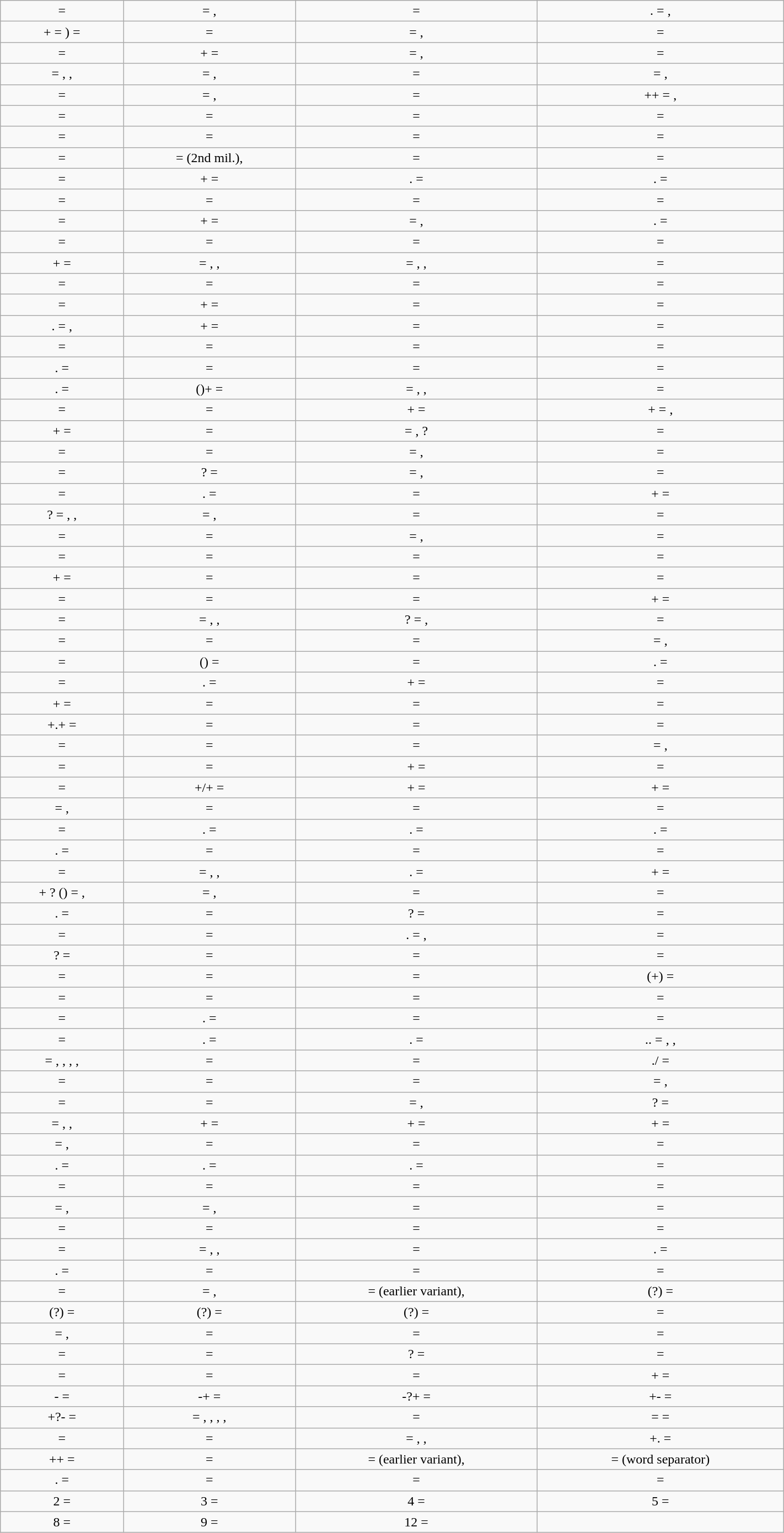<table class="wikitable" style="margin-left: auto; margin-right: auto; border: none; width:75%">
<tr style="text-align:center">
<td> = </td>
<td> = , </td>
<td> = </td>
<td>. = , </td>
</tr>
<tr style="text-align:center">
<td>+ = ) = </td>
<td> = </td>
<td> = , </td>
<td> = </td>
</tr>
<tr style="text-align:center">
<td> = </td>
<td>+ = </td>
<td> = , </td>
<td> = </td>
</tr>
<tr style="text-align:center">
<td> = , , </td>
<td> = , </td>
<td> = </td>
<td> = , </td>
</tr>
<tr style="text-align:center">
<td> = </td>
<td> = , </td>
<td> = </td>
<td>++ = , </td>
</tr>
<tr style="text-align:center">
<td> = </td>
<td> = </td>
<td> = </td>
<td> = </td>
</tr>
<tr style="text-align:center">
<td> = </td>
<td> = </td>
<td> = </td>
<td> = </td>
</tr>
<tr style="text-align:center">
<td> = </td>
<td> =  (2nd mil.), </td>
<td> = </td>
<td> = </td>
</tr>
<tr style="text-align:center">
<td> = </td>
<td>+ = </td>
<td>. = </td>
<td>. = </td>
</tr>
<tr style="text-align:center">
<td> = </td>
<td> = </td>
<td> = </td>
<td> = </td>
</tr>
<tr style="text-align:center">
<td> = </td>
<td>+ = </td>
<td> = , </td>
<td>. = </td>
</tr>
<tr style="text-align:center">
<td> = </td>
<td> = </td>
<td> = </td>
<td> = </td>
</tr>
<tr style="text-align:center">
<td>+ = </td>
<td> = , , </td>
<td> = , , </td>
<td> = </td>
</tr>
<tr style="text-align:center">
<td> = </td>
<td> = </td>
<td> = </td>
<td> = </td>
</tr>
<tr style="text-align:center">
<td> = </td>
<td>+ = </td>
<td> = </td>
<td> = </td>
</tr>
<tr style="text-align:center">
<td>. = , </td>
<td>+ = </td>
<td> = </td>
<td> = </td>
</tr>
<tr style="text-align:center">
<td> = </td>
<td> = </td>
<td> = </td>
<td> = </td>
</tr>
<tr style="text-align:center">
<td>. = </td>
<td> = </td>
<td> = </td>
<td> = </td>
</tr>
<tr style="text-align:center">
<td>. = </td>
<td>()+ = </td>
<td> = , , </td>
<td> = </td>
</tr>
<tr style="text-align:center">
<td> = </td>
<td> = </td>
<td>+ = </td>
<td>+ = , </td>
</tr>
<tr style="text-align:center">
<td>+ = </td>
<td> = </td>
<td> = ,  ?</td>
<td> = </td>
</tr>
<tr style="text-align:center">
<td> = </td>
<td> = </td>
<td> = , </td>
<td> = </td>
</tr>
<tr style="text-align:center">
<td> = </td>
<td> ? = </td>
<td> = , </td>
<td> = </td>
</tr>
<tr style="text-align:center">
<td> = </td>
<td>. = </td>
<td> = </td>
<td>+ = </td>
</tr>
<tr style="text-align:center">
<td> ? = , , </td>
<td> = , </td>
<td> = </td>
<td> = </td>
</tr>
<tr style="text-align:center">
<td> = </td>
<td> = </td>
<td> = , </td>
<td> = </td>
</tr>
<tr style="text-align:center">
<td> = </td>
<td> = </td>
<td> = </td>
<td> = </td>
</tr>
<tr style="text-align:center">
<td>+ = </td>
<td> = </td>
<td> = </td>
<td> = </td>
</tr>
<tr style="text-align:center">
<td> = </td>
<td> = </td>
<td> = </td>
<td>+ = </td>
</tr>
<tr style="text-align:center">
<td> = </td>
<td> = , , </td>
<td> ? = , </td>
<td> = </td>
</tr>
<tr style="text-align:center">
<td> = </td>
<td> = </td>
<td> = </td>
<td> = , </td>
</tr>
<tr style="text-align:center">
<td> = </td>
<td>() = </td>
<td> = </td>
<td>. = </td>
</tr>
<tr style="text-align:center">
<td> = </td>
<td>. = </td>
<td>+ = </td>
<td> = </td>
</tr>
<tr style="text-align:center">
<td>+ = </td>
<td> = </td>
<td> = </td>
<td> = </td>
</tr>
<tr style="text-align:center">
<td>+.+ = </td>
<td> = </td>
<td> = </td>
<td> = </td>
</tr>
<tr style="text-align:center">
<td> = </td>
<td> = </td>
<td> = </td>
<td> = , </td>
</tr>
<tr style="text-align:center">
<td> = </td>
<td> = </td>
<td>+ = </td>
<td> = </td>
</tr>
<tr style="text-align:center">
<td> = </td>
<td>+/+ = </td>
<td>+ = </td>
<td>+ = </td>
</tr>
<tr style="text-align:center">
<td> = , </td>
<td> = </td>
<td> = </td>
<td> = </td>
</tr>
<tr style="text-align:center">
<td> = </td>
<td>. = </td>
<td>. = </td>
<td>. = </td>
</tr>
<tr style="text-align:center">
<td>. = </td>
<td> = </td>
<td> = </td>
<td> = </td>
</tr>
<tr style="text-align:center">
<td> = </td>
<td> = , , </td>
<td>. = </td>
<td>+ = </td>
</tr>
<tr style="text-align:center">
<td>+ ? () = , </td>
<td> = , </td>
<td> = </td>
<td> = </td>
</tr>
<tr style="text-align:center">
<td>. = </td>
<td> = </td>
<td> ? = </td>
<td> = </td>
</tr>
<tr style="text-align:center">
<td> = </td>
<td> = </td>
<td>. = , </td>
<td> = </td>
</tr>
<tr style="text-align:center">
<td> ? = </td>
<td> = </td>
<td> = </td>
<td> = </td>
</tr>
<tr style="text-align:center">
<td> = </td>
<td> = </td>
<td> = </td>
<td>(+) = </td>
</tr>
<tr style="text-align:center">
<td> = </td>
<td> = </td>
<td> = </td>
<td> = </td>
</tr>
<tr style="text-align:center">
<td> = </td>
<td>. = </td>
<td> = </td>
<td> = </td>
</tr>
<tr style="text-align:center">
<td> = </td>
<td>. = </td>
<td>. = </td>
<td>.. = , , </td>
</tr>
<tr style="text-align:center">
<td> = , , , , </td>
<td> = </td>
<td> = </td>
<td>./ = </td>
</tr>
<tr style="text-align:center">
<td> = </td>
<td> = </td>
<td> = </td>
<td> = , </td>
</tr>
<tr style="text-align:center">
<td> = </td>
<td> = </td>
<td> = , </td>
<td> ? = </td>
</tr>
<tr style="text-align:center">
<td> = , , </td>
<td>+ = </td>
<td>+ = </td>
<td>+ = </td>
</tr>
<tr style="text-align:center">
<td> = , </td>
<td> = </td>
<td> = </td>
<td> = </td>
</tr>
<tr style="text-align:center">
<td>. = </td>
<td>. = </td>
<td>. = </td>
<td> = </td>
</tr>
<tr style="text-align:center">
<td> = </td>
<td> = </td>
<td> = </td>
<td> = </td>
</tr>
<tr style="text-align:center">
<td> = , </td>
<td> = , </td>
<td> = </td>
<td> = </td>
</tr>
<tr style="text-align:center">
<td> = </td>
<td> = </td>
<td> = </td>
<td> = </td>
</tr>
<tr style="text-align:center">
<td> = </td>
<td> = , , </td>
<td> = </td>
<td>. = </td>
</tr>
<tr style="text-align:center">
<td>. = </td>
<td> = </td>
<td> = </td>
<td> = </td>
</tr>
<tr style="text-align:center">
<td> = </td>
<td> = , </td>
<td> =  (earlier variant), </td>
<td> (?) = </td>
</tr>
<tr style="text-align:center">
<td> (?) = </td>
<td> (?) = </td>
<td> (?) = </td>
<td> = </td>
</tr>
<tr style="text-align:center">
<td> = , </td>
<td> = </td>
<td> = </td>
<td> = </td>
</tr>
<tr style="text-align:center">
<td> = </td>
<td> = </td>
<td> ? = </td>
<td> = </td>
</tr>
<tr style="text-align:center">
<td> = </td>
<td> = </td>
<td> = </td>
<td>+ = </td>
</tr>
<tr style="text-align:center">
<td>- = </td>
<td>-+ = </td>
<td>-?+ = </td>
<td>+- = </td>
</tr>
<tr style="text-align:center">
<td>+?- = </td>
<td> = , , , , </td>
<td> = </td>
<td> = = </td>
</tr>
<tr style="text-align:center">
<td> = </td>
<td> = </td>
<td> = , , </td>
<td>+. = </td>
</tr>
<tr style="text-align:center">
<td>++ = </td>
<td> = </td>
<td> =  (earlier variant), </td>
<td> =  (word separator)</td>
</tr>
<tr style="text-align:center">
<td>. = </td>
<td> = </td>
<td> = </td>
<td> = </td>
</tr>
<tr style="text-align:center">
<td>2 = </td>
<td>3 = </td>
<td>4 = </td>
<td>5 = </td>
</tr>
<tr style="text-align:center">
<td>8 = </td>
<td>9 = </td>
<td>12 = </td>
<td></td>
</tr>
</table>
